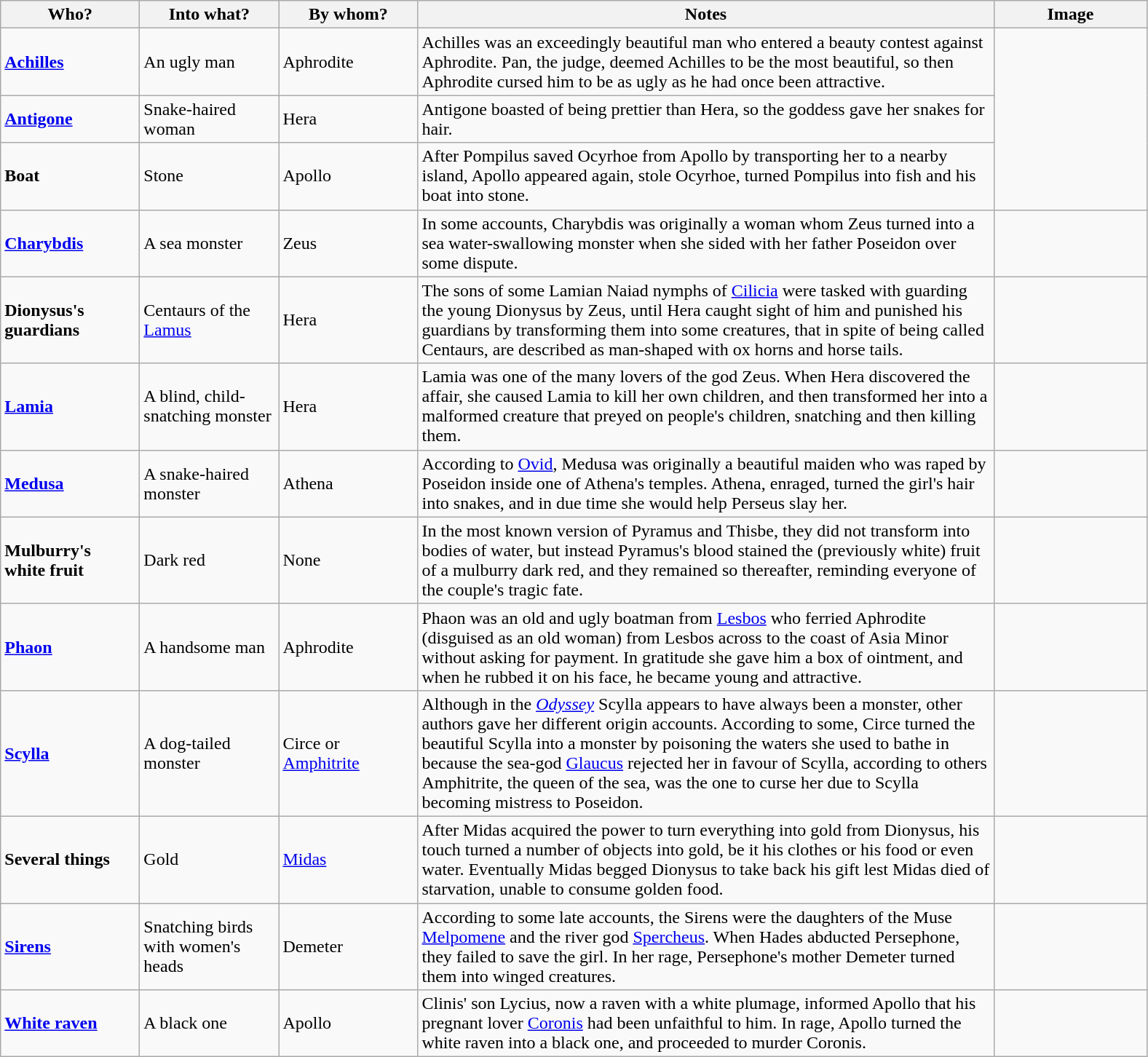<table class="wikitable sortable">
<tr>
<th scope="col" style="width: 90pt;">Who?</th>
<th scope="col" style="width: 90pt;">Into what?</th>
<th scope="col" style="width: 90pt;">By whom?</th>
<th scope="col" style="width: 390pt;">Notes</th>
<th scope="col" style="width: 100pt;">Image</th>
</tr>
<tr>
<td><strong><a href='#'>Achilles</a></strong></td>
<td>An ugly man</td>
<td>Aphrodite</td>
<td>Achilles was an exceedingly beautiful man who entered a beauty contest against Aphrodite. Pan, the judge, deemed Achilles to be the most beautiful, so then Aphrodite cursed him to be as ugly as he had once been attractive.</td>
</tr>
<tr>
<td><strong><a href='#'>Antigone</a></strong></td>
<td>Snake-haired woman</td>
<td>Hera</td>
<td>Antigone boasted of being prettier than Hera, so the goddess gave her snakes for hair.</td>
</tr>
<tr>
<td><strong>Boat</strong></td>
<td>Stone</td>
<td>Apollo</td>
<td>After Pompilus saved Ocyrhoe from Apollo by transporting her to a nearby island, Apollo appeared again, stole Ocyrhoe, turned Pompilus into fish and his boat into stone.</td>
</tr>
<tr>
<td><strong><a href='#'>Charybdis</a></strong></td>
<td>A sea monster</td>
<td>Zeus</td>
<td>In some accounts, Charybdis was originally a woman whom Zeus turned into a sea water-swallowing monster when she sided with her father Poseidon over some dispute.</td>
<td></td>
</tr>
<tr>
<td><strong>Dionysus's guardians</strong></td>
<td>Centaurs of the <a href='#'>Lamus</a></td>
<td>Hera</td>
<td>The sons of some Lamian Naiad nymphs of <a href='#'>Cilicia</a> were tasked with guarding the young Dionysus by Zeus, until Hera caught sight of him and punished his guardians by transforming them into some creatures, that in spite of being called Centaurs, are described as man-shaped with ox horns and horse tails.</td>
<td></td>
</tr>
<tr>
<td><strong><a href='#'>Lamia</a></strong></td>
<td>A blind, child-snatching monster</td>
<td>Hera</td>
<td>Lamia was one of the many lovers of the god Zeus. When Hera discovered the affair, she caused Lamia to kill her own children, and then transformed her into a malformed creature that preyed on people's children, snatching and then killing them.</td>
<td></td>
</tr>
<tr>
<td><strong><a href='#'>Medusa</a></strong></td>
<td>A snake-haired monster</td>
<td>Athena</td>
<td>According to <a href='#'>Ovid</a>, Medusa was originally a beautiful maiden who was raped by Poseidon inside one of Athena's temples. Athena, enraged, turned the girl's hair into snakes, and in due time she would help Perseus slay her.</td>
<td></td>
</tr>
<tr>
<td><strong>Mulburry's white fruit</strong></td>
<td>Dark red</td>
<td>None</td>
<td>In the most known version of Pyramus and Thisbe, they did not transform into bodies of water, but instead Pyramus's blood stained the (previously white) fruit of a mulburry dark red, and they remained so thereafter, reminding everyone of the couple's tragic fate.</td>
<td></td>
</tr>
<tr>
<td><strong><a href='#'>Phaon</a></strong></td>
<td>A handsome man</td>
<td>Aphrodite</td>
<td>Phaon was an old and ugly boatman from <a href='#'>Lesbos</a> who ferried Aphrodite (disguised as an old woman) from Lesbos across to the coast of Asia Minor without asking for payment. In gratitude she gave him a box of ointment, and when he rubbed it on his face, he became young and attractive.</td>
<td></td>
</tr>
<tr>
<td><strong><a href='#'>Scylla</a></strong></td>
<td>A dog-tailed monster</td>
<td>Circe or <a href='#'>Amphitrite</a></td>
<td>Although in the <em><a href='#'>Odyssey</a></em> Scylla appears to have always been a monster, other authors gave her different origin accounts. According to some, Circe turned the beautiful Scylla into a monster by poisoning the waters she used to bathe in because the sea-god <a href='#'>Glaucus</a> rejected her in favour of Scylla, according to others Amphitrite, the queen of the sea, was the one to curse her due to Scylla becoming mistress to Poseidon.</td>
<td></td>
</tr>
<tr>
<td><strong>Several things</strong></td>
<td>Gold</td>
<td><a href='#'>Midas</a></td>
<td>After Midas acquired the power to turn everything into gold from Dionysus, his touch turned a number of objects into gold, be it his clothes or his food or even water. Eventually Midas begged Dionysus to take back his gift lest Midas died of starvation, unable to consume golden food.</td>
<td></td>
</tr>
<tr>
<td><strong><a href='#'>Sirens</a></strong></td>
<td>Snatching birds with women's heads</td>
<td>Demeter</td>
<td>According to some late accounts, the Sirens were the daughters of the Muse <a href='#'>Melpomene</a> and the river god <a href='#'>Spercheus</a>. When Hades abducted Persephone, they failed to save the girl. In her rage, Persephone's mother Demeter turned them into winged creatures.</td>
<td></td>
</tr>
<tr>
<td><strong><a href='#'>White raven</a></strong></td>
<td>A black one</td>
<td>Apollo</td>
<td>Clinis' son Lycius, now a raven with a white plumage, informed Apollo that his pregnant lover <a href='#'>Coronis</a> had been unfaithful to him. In rage, Apollo turned the white raven into a black one, and proceeded to murder Coronis.</td>
<td></td>
</tr>
</table>
